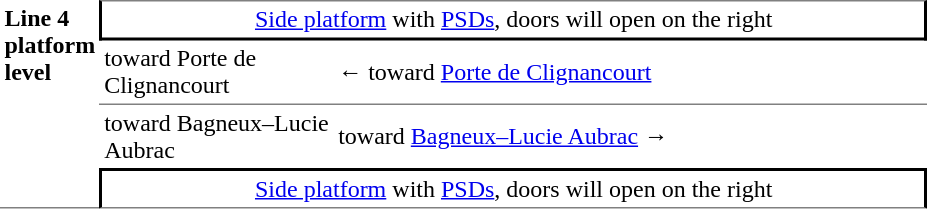<table border=0 cellspacing=0 cellpadding=3>
<tr>
<td style="border-bottom:solid 1px gray;" width=50 rowspan=10 valign=top><strong>Line 4 platform level</strong></td>
<td style="border-top:solid 1px gray;border-right:solid 2px black;border-left:solid 2px black;border-bottom:solid 2px black;text-align:center;" colspan=2><a href='#'>Side platform</a> with <a href='#'>PSDs</a>, doors will open on the right</td>
</tr>
<tr>
<td style="border-bottom:solid 1px gray;" width=150>toward Porte de Clignancourt</td>
<td style="border-bottom:solid 1px gray;" width=390>←   toward <a href='#'>Porte de Clignancourt</a> </td>
</tr>
<tr>
<td>toward Bagneux–Lucie Aubrac</td>
<td>   toward <a href='#'>Bagneux–Lucie Aubrac</a>  →</td>
</tr>
<tr>
<td style="border-top:solid 2px black;border-right:solid 2px black;border-left:solid 2px black;border-bottom:solid 1px gray;text-align:center;" colspan=2><a href='#'>Side platform</a> with <a href='#'>PSDs</a>, doors will open on the right</td>
</tr>
</table>
